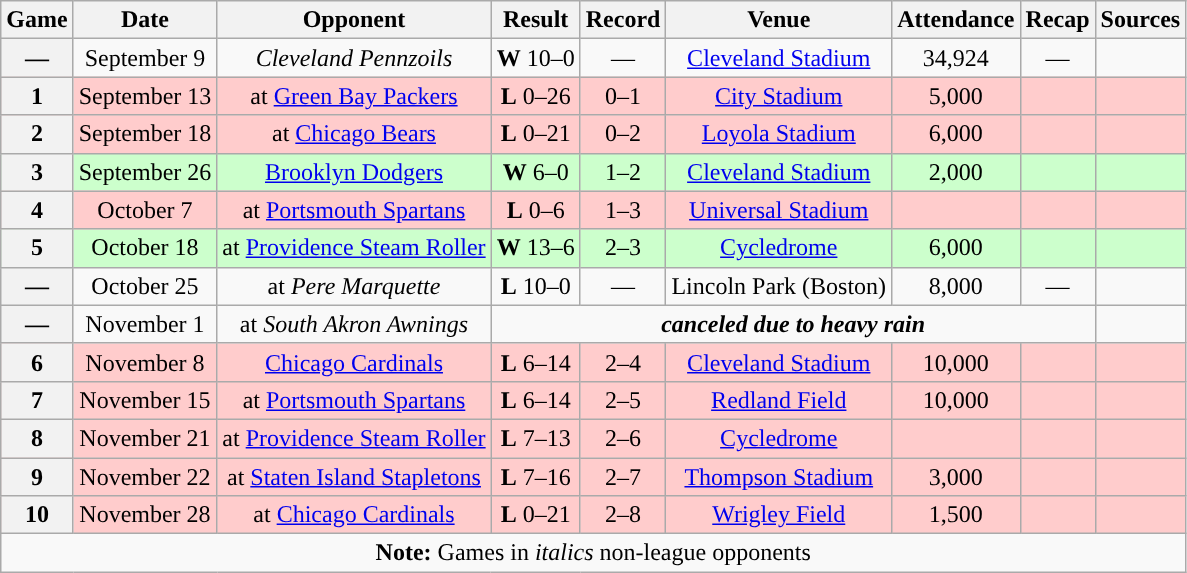<table class="wikitable" style="text-align:center">
<tr>
<th>Game</th>
<th>Date</th>
<th>Opponent</th>
<th>Result</th>
<th>Record</th>
<th>Venue</th>
<th>Attendance</th>
<th>Recap</th>
<th>Sources</th>
</tr>
<tr>
<th>—</th>
<td>September 9</td>
<td><em>Cleveland Pennzoils</em></td>
<td><strong>W</strong> 10–0</td>
<td>—</td>
<td><a href='#'>Cleveland Stadium</a></td>
<td>34,924</td>
<td>—</td>
<td></td>
</tr>
<tr style="background:#fcc">
<th>1</th>
<td>September 13</td>
<td>at <a href='#'>Green Bay Packers</a></td>
<td><strong>L</strong> 0–26</td>
<td>0–1</td>
<td><a href='#'>City Stadium</a></td>
<td>5,000</td>
<td></td>
<td></td>
</tr>
<tr style="background:#fcc">
<th>2</th>
<td>September 18</td>
<td>at <a href='#'>Chicago Bears</a></td>
<td><strong>L</strong> 0–21</td>
<td>0–2</td>
<td><a href='#'>Loyola Stadium</a></td>
<td>6,000</td>
<td></td>
<td></td>
</tr>
<tr style="background:#cfc">
<th>3</th>
<td>September 26</td>
<td><a href='#'>Brooklyn Dodgers</a></td>
<td><strong>W</strong> 6–0</td>
<td>1–2</td>
<td><a href='#'>Cleveland Stadium</a></td>
<td>2,000</td>
<td></td>
<td></td>
</tr>
<tr style="background:#fcc">
<th>4</th>
<td>October 7</td>
<td>at <a href='#'>Portsmouth Spartans</a></td>
<td><strong>L</strong> 0–6</td>
<td>1–3</td>
<td><a href='#'>Universal Stadium</a></td>
<td></td>
<td></td>
<td></td>
</tr>
<tr style="background:#cfc">
<th>5</th>
<td>October 18</td>
<td>at <a href='#'>Providence Steam Roller</a></td>
<td><strong>W</strong> 13–6</td>
<td>2–3</td>
<td><a href='#'>Cycledrome</a></td>
<td>6,000</td>
<td></td>
<td></td>
</tr>
<tr>
<th>—</th>
<td>October 25</td>
<td>at <em>Pere Marquette</em></td>
<td><strong>L</strong> 10–0</td>
<td>—</td>
<td>Lincoln Park (Boston)</td>
<td>8,000</td>
<td>—</td>
<td></td>
</tr>
<tr>
<th>—</th>
<td>November 1</td>
<td>at <em>South Akron Awnings</em></td>
<td colspan="5"><strong><em>canceled due to heavy rain</em></strong></td>
<td></td>
</tr>
<tr style="background:#fcc">
<th>6</th>
<td>November 8</td>
<td><a href='#'>Chicago Cardinals</a></td>
<td><strong>L</strong> 6–14</td>
<td>2–4</td>
<td><a href='#'>Cleveland Stadium</a></td>
<td>10,000</td>
<td></td>
<td></td>
</tr>
<tr style="background:#fcc">
<th>7</th>
<td>November 15</td>
<td>at <a href='#'>Portsmouth Spartans</a></td>
<td><strong>L</strong> 6–14</td>
<td>2–5</td>
<td><a href='#'>Redland Field</a></td>
<td>10,000</td>
<td></td>
<td></td>
</tr>
<tr style="background:#fcc">
<th>8</th>
<td>November 21</td>
<td>at <a href='#'>Providence Steam Roller</a></td>
<td><strong>L</strong> 7–13</td>
<td>2–6</td>
<td><a href='#'>Cycledrome</a></td>
<td></td>
<td></td>
<td></td>
</tr>
<tr style="background:#fcc">
<th>9</th>
<td>November 22</td>
<td>at <a href='#'>Staten Island Stapletons</a></td>
<td><strong>L</strong> 7–16</td>
<td>2–7</td>
<td><a href='#'>Thompson Stadium</a></td>
<td>3,000</td>
<td></td>
<td></td>
</tr>
<tr style="background:#fcc">
<th>10</th>
<td>November 28</td>
<td>at <a href='#'>Chicago Cardinals</a></td>
<td><strong>L</strong> 0–21</td>
<td>2–8</td>
<td><a href='#'>Wrigley Field</a></td>
<td>1,500</td>
<td></td>
<td></td>
</tr>
<tr>
<td colspan="10"><strong>Note:</strong> Games in <em>italics</em> non-league opponents</td>
</tr>
</table>
